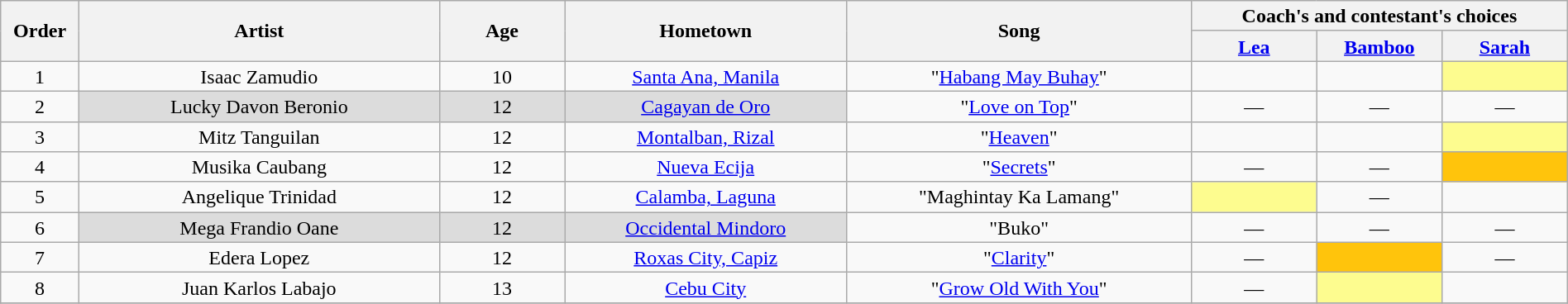<table class="wikitable" style="text-align:center; line-height:17px; font-size:100%; width:100%;">
<tr>
<th scope="col" rowspan="2" width="05%">Order</th>
<th scope="col" rowspan="2" width="23%">Artist</th>
<th scope="col" rowspan="2" width="08%">Age</th>
<th scope="col" rowspan="2" width="18%">Hometown</th>
<th scope="col" rowspan="2" width="22%">Song</th>
<th scope="col" colspan="3" width="24%">Coach's and contestant's choices</th>
</tr>
<tr>
<th width="08%"><a href='#'>Lea</a></th>
<th width="08%"><a href='#'>Bamboo</a></th>
<th width="08%"><a href='#'>Sarah</a></th>
</tr>
<tr>
<td scope="row">1</td>
<td>Isaac Zamudio</td>
<td>10</td>
<td><a href='#'>Santa Ana, Manila</a></td>
<td>"<a href='#'>Habang May Buhay</a>"</td>
<td><strong></strong></td>
<td><strong></strong></td>
<td style="background:#fdfc8f;"><strong></strong></td>
</tr>
<tr>
<td scope="row">2</td>
<td style="background:#DCDCDC;">Lucky Davon Beronio</td>
<td style="background:#DCDCDC;">12</td>
<td style="background:#DCDCDC;"><a href='#'>Cagayan de Oro</a></td>
<td>"<a href='#'>Love on Top</a>"</td>
<td>—</td>
<td>—</td>
<td>—</td>
</tr>
<tr>
<td scope="row">3</td>
<td>Mitz Tanguilan</td>
<td>12</td>
<td><a href='#'>Montalban, Rizal</a></td>
<td>"<a href='#'>Heaven</a>"</td>
<td><strong></strong></td>
<td><strong></strong></td>
<td style="background:#fdfc8f;"><strong></strong></td>
</tr>
<tr>
<td scope="row">4</td>
<td>Musika Caubang</td>
<td>12</td>
<td><a href='#'>Nueva Ecija</a></td>
<td>"<a href='#'>Secrets</a>"</td>
<td>—</td>
<td>—</td>
<td style="background:#FFC40C;"><strong></strong></td>
</tr>
<tr>
<td scope="row">5</td>
<td>Angelique Trinidad</td>
<td>12</td>
<td><a href='#'>Calamba, Laguna</a></td>
<td>"Maghintay Ka Lamang"</td>
<td style="background:#fdfc8f;"><strong></strong></td>
<td>—</td>
<td><strong></strong></td>
</tr>
<tr>
<td scope="row">6</td>
<td style="background:#DCDCDC;">Mega Frandio Oane</td>
<td style="background:#DCDCDC;">12</td>
<td style="background:#DCDCDC;"><a href='#'>Occidental Mindoro</a></td>
<td>"Buko"</td>
<td>—</td>
<td>—</td>
<td>—</td>
</tr>
<tr>
<td scope="row">7</td>
<td>Edera Lopez</td>
<td>12</td>
<td><a href='#'>Roxas City, Capiz</a></td>
<td>"<a href='#'>Clarity</a>"</td>
<td>—</td>
<td style="background:#FFC40C;"><strong></strong></td>
<td>—</td>
</tr>
<tr>
<td scope="row">8</td>
<td>Juan Karlos Labajo</td>
<td>13</td>
<td><a href='#'>Cebu City</a></td>
<td>"<a href='#'>Grow Old With You</a>"</td>
<td>—</td>
<td style="background:#fdfc8f;"><strong></strong></td>
<td><strong></strong></td>
</tr>
<tr>
</tr>
</table>
